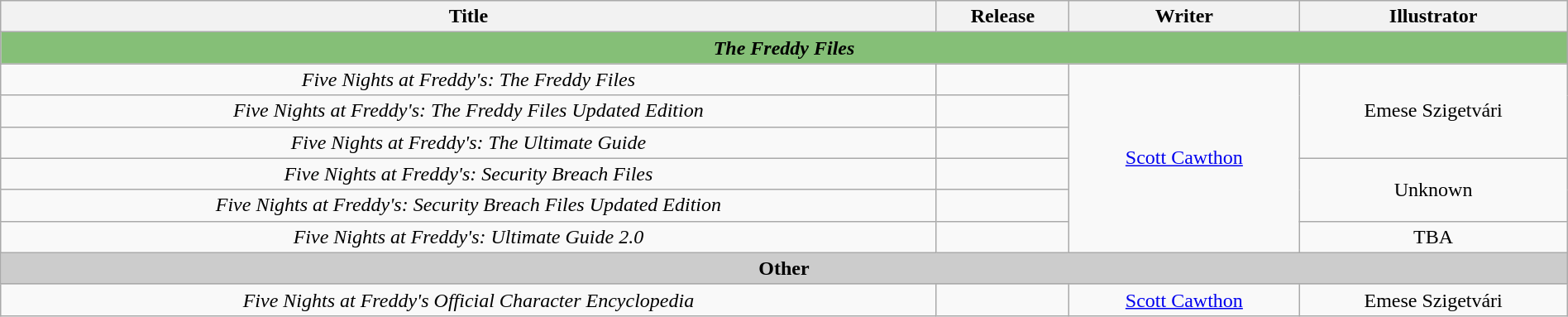<table class="wikitable plainrowheaders sortable" style="text-align:center" border="1" width="100%">
<tr>
<th scope="col">Title</th>
<th scope="col">Release</th>
<th scope="col">Writer</th>
<th scope="col">Illustrator</th>
</tr>
<tr>
<th colspan="4" style="background:#85bf77"><em>The Freddy Files</em></th>
</tr>
<tr>
<td><em>Five Nights at Freddy's: The Freddy Files</em></td>
<td></td>
<td rowspan="6"><a href='#'>Scott Cawthon</a></td>
<td rowspan="3">Emese Szigetvári</td>
</tr>
<tr>
<td><em>Five Nights at Freddy's: The Freddy Files Updated Edition</em></td>
<td></td>
</tr>
<tr>
<td><em>Five Nights at Freddy's: The Ultimate Guide</em></td>
<td></td>
</tr>
<tr>
<td><em>Five Nights at Freddy's: Security Breach Files</em></td>
<td></td>
<td rowspan="2">Unknown</td>
</tr>
<tr>
<td><em>Five Nights at Freddy's: Security Breach Files Updated Edition</em></td>
<td></td>
</tr>
<tr>
<td><em>Five Nights at Freddy's: Ultimate Guide 2.0</em></td>
<td></td>
<td>TBA</td>
</tr>
<tr>
<th colspan="4" style="background:#ccc">Other</th>
</tr>
<tr>
<td><em>Five Nights at Freddy's Official Character Encyclopedia</em></td>
<td></td>
<td><a href='#'>Scott Cawthon</a></td>
<td>Emese Szigetvári</td>
</tr>
</table>
